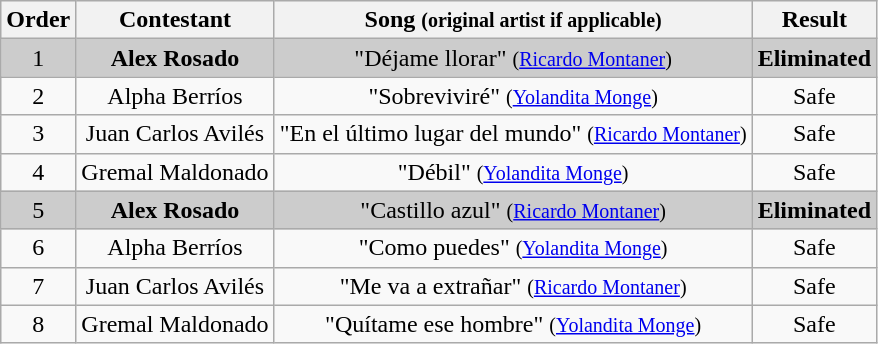<table class="wikitable plainrowheaders" style="text-align:center;">
<tr style="background:#f2f2f2;">
<th scope="col">Order</th>
<th scope="col">Contestant</th>
<th scope="col">Song <small>(original artist if applicable)</small></th>
<th scope="col">Result</th>
</tr>
<tr style="background:#ccc;">
<td>1</td>
<td scope="row"><strong>Alex Rosado</strong></td>
<td>"Déjame llorar" <small>(<a href='#'>Ricardo Montaner</a>)</small></td>
<td><strong>Eliminated</strong></td>
</tr>
<tr>
<td>2</td>
<td scope="row">Alpha Berríos</td>
<td>"Sobreviviré" <small>(<a href='#'>Yolandita Monge</a>)</small></td>
<td>Safe</td>
</tr>
<tr>
<td>3</td>
<td scope="row">Juan Carlos Avilés</td>
<td>"En el último lugar del mundo" <small>(<a href='#'>Ricardo Montaner</a>)</small></td>
<td>Safe</td>
</tr>
<tr>
<td>4</td>
<td scope="row">Gremal Maldonado</td>
<td>"Débil" <small>(<a href='#'>Yolandita Monge</a>)</small></td>
<td>Safe</td>
</tr>
<tr style="background:#ccc;">
<td>5</td>
<td scope="row"><strong>Alex Rosado</strong></td>
<td>"Castillo azul" <small>(<a href='#'>Ricardo Montaner</a>)</small></td>
<td><strong>Eliminated</strong></td>
</tr>
<tr>
<td>6</td>
<td scope="row">Alpha Berríos</td>
<td>"Como puedes" <small>(<a href='#'>Yolandita Monge</a>)</small></td>
<td>Safe</td>
</tr>
<tr>
<td>7</td>
<td scope="row">Juan Carlos Avilés</td>
<td>"Me va a extrañar" <small>(<a href='#'>Ricardo Montaner</a>)</small></td>
<td>Safe</td>
</tr>
<tr>
<td>8</td>
<td scope="row">Gremal Maldonado</td>
<td>"Quítame ese hombre" <small>(<a href='#'>Yolandita Monge</a>)</small></td>
<td>Safe</td>
</tr>
</table>
